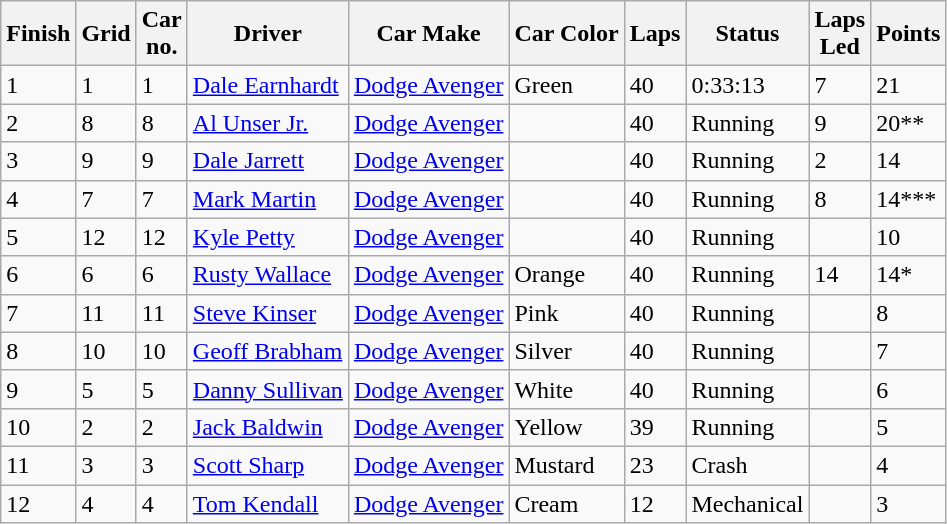<table class="wikitable">
<tr>
<th>Finish</th>
<th>Grid</th>
<th>Car<br>no.</th>
<th>Driver</th>
<th>Car Make</th>
<th>Car Color</th>
<th>Laps</th>
<th>Status</th>
<th>Laps<br>Led</th>
<th>Points</th>
</tr>
<tr>
<td>1</td>
<td>1</td>
<td>1</td>
<td> <a href='#'>Dale Earnhardt</a></td>
<td><a href='#'>Dodge Avenger</a></td>
<td><div> Green</div></td>
<td>40</td>
<td>0:33:13</td>
<td>7</td>
<td>21</td>
</tr>
<tr>
<td>2</td>
<td>8</td>
<td>8</td>
<td> <a href='#'>Al Unser Jr.</a></td>
<td><a href='#'>Dodge Avenger</a></td>
<td><div></div></td>
<td>40</td>
<td>Running</td>
<td>9</td>
<td>20**</td>
</tr>
<tr>
<td>3</td>
<td>9</td>
<td>9</td>
<td> <a href='#'>Dale Jarrett</a></td>
<td><a href='#'>Dodge Avenger</a></td>
<td><div></div></td>
<td>40</td>
<td>Running</td>
<td>2</td>
<td>14</td>
</tr>
<tr>
<td>4</td>
<td>7</td>
<td>7</td>
<td> <a href='#'>Mark Martin</a></td>
<td><a href='#'>Dodge Avenger</a></td>
<td><div></div></td>
<td>40</td>
<td>Running</td>
<td>8</td>
<td>14***</td>
</tr>
<tr>
<td>5</td>
<td>12</td>
<td>12</td>
<td> <a href='#'>Kyle Petty</a></td>
<td><a href='#'>Dodge Avenger</a></td>
<td><div></div></td>
<td>40</td>
<td>Running</td>
<td></td>
<td>10</td>
</tr>
<tr>
<td>6</td>
<td>6</td>
<td>6</td>
<td> <a href='#'>Rusty Wallace</a></td>
<td><a href='#'>Dodge Avenger</a></td>
<td><div> Orange</div></td>
<td>40</td>
<td>Running</td>
<td>14</td>
<td>14*</td>
</tr>
<tr>
<td>7</td>
<td>11</td>
<td>11</td>
<td> <a href='#'>Steve Kinser</a></td>
<td><a href='#'>Dodge Avenger</a></td>
<td><div> Pink</div></td>
<td>40</td>
<td>Running</td>
<td></td>
<td>8</td>
</tr>
<tr>
<td>8</td>
<td>10</td>
<td>10</td>
<td> <a href='#'>Geoff Brabham</a></td>
<td><a href='#'>Dodge Avenger</a></td>
<td><div> Silver</div></td>
<td>40</td>
<td>Running</td>
<td></td>
<td>7</td>
</tr>
<tr>
<td>9</td>
<td>5</td>
<td>5</td>
<td> <a href='#'>Danny Sullivan</a></td>
<td><a href='#'>Dodge Avenger</a></td>
<td><div> White</div></td>
<td>40</td>
<td>Running</td>
<td></td>
<td>6</td>
</tr>
<tr>
<td>10</td>
<td>2</td>
<td>2</td>
<td> <a href='#'>Jack Baldwin</a></td>
<td><a href='#'>Dodge Avenger</a></td>
<td><div> Yellow</div></td>
<td>39</td>
<td>Running</td>
<td></td>
<td>5</td>
</tr>
<tr>
<td>11</td>
<td>3</td>
<td>3</td>
<td> <a href='#'>Scott Sharp</a></td>
<td><a href='#'>Dodge Avenger</a></td>
<td><div> Mustard</div></td>
<td>23</td>
<td>Crash</td>
<td></td>
<td>4</td>
</tr>
<tr>
<td>12</td>
<td>4</td>
<td>4</td>
<td> <a href='#'>Tom Kendall</a></td>
<td><a href='#'>Dodge Avenger</a></td>
<td><div> Cream</div></td>
<td>12</td>
<td>Mechanical</td>
<td></td>
<td>3</td>
</tr>
</table>
